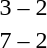<table style="text-align:center">
<tr>
<th width=200></th>
<th width=100></th>
<th width=200></th>
</tr>
<tr>
<td align=right><strong></strong></td>
<td>3 – 2</td>
<td align=left></td>
</tr>
<tr>
<td align=right><strong></strong></td>
<td>7 – 2</td>
<td align=left></td>
</tr>
</table>
